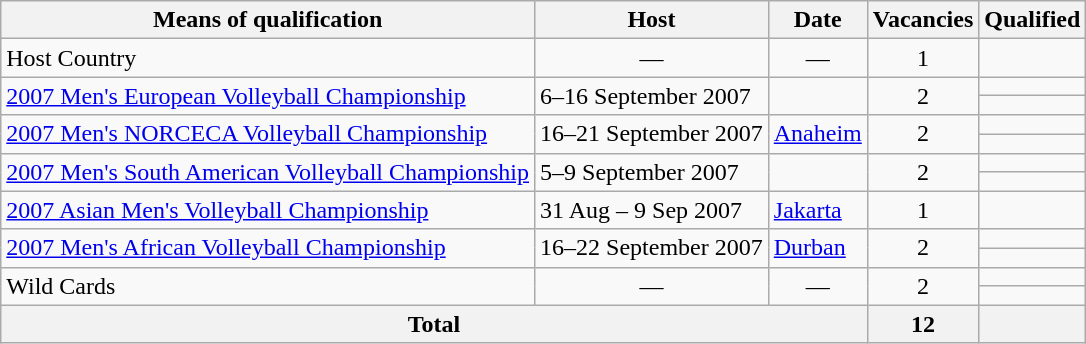<table class="wikitable">
<tr>
<th>Means of qualification</th>
<th>Host</th>
<th>Date</th>
<th>Vacancies</th>
<th>Qualified</th>
</tr>
<tr>
<td>Host Country</td>
<td align=center>—</td>
<td align=center>―</td>
<td align=center>1</td>
<td></td>
</tr>
<tr>
<td rowspan=2><a href='#'>2007 Men's European Volleyball Championship</a></td>
<td rowspan=2>6–16 September 2007</td>
<td rowspan=2></td>
<td rowspan=2 align=center>2</td>
<td></td>
</tr>
<tr>
<td></td>
</tr>
<tr>
<td rowspan=2><a href='#'>2007 Men's NORCECA Volleyball Championship</a></td>
<td rowspan=2>16–21 September 2007</td>
<td rowspan=2> <a href='#'>Anaheim</a></td>
<td rowspan=2 align=center>2</td>
<td></td>
</tr>
<tr>
<td></td>
</tr>
<tr>
<td rowspan=2><a href='#'>2007 Men's South American Volleyball Championship</a></td>
<td rowspan=2>5–9 September 2007</td>
<td rowspan=2></td>
<td rowspan=2 align=center>2</td>
<td></td>
</tr>
<tr>
<td></td>
</tr>
<tr>
<td><a href='#'>2007 Asian Men's Volleyball Championship</a></td>
<td>31 Aug – 9 Sep 2007</td>
<td> <a href='#'>Jakarta</a></td>
<td align=center>1</td>
<td></td>
</tr>
<tr>
<td rowspan=2><a href='#'>2007 Men's African Volleyball Championship</a></td>
<td rowspan=2>16–22 September 2007</td>
<td rowspan=2> <a href='#'>Durban</a></td>
<td rowspan=2 align=center>2</td>
<td></td>
</tr>
<tr>
<td></td>
</tr>
<tr>
<td rowspan=2>Wild Cards</td>
<td rowspan=2 align=center>―</td>
<td rowspan=2 align=center>―</td>
<td rowspan=2 align=center>2</td>
<td></td>
</tr>
<tr>
<td></td>
</tr>
<tr>
<th colspan="3">Total</th>
<th>12</th>
<th></th>
</tr>
</table>
